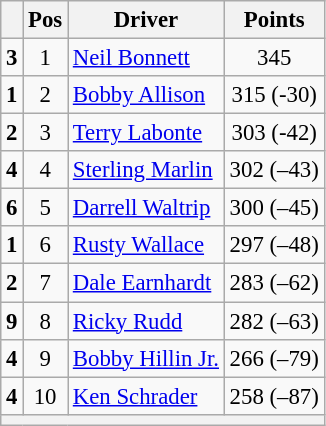<table class="wikitable" style="font-size: 95%;">
<tr>
<th></th>
<th>Pos</th>
<th>Driver</th>
<th>Points</th>
</tr>
<tr>
<td align="left">  <strong>3</strong></td>
<td style="text-align:center;">1</td>
<td><a href='#'>Neil Bonnett</a></td>
<td style="text-align:center;">345</td>
</tr>
<tr>
<td align="left">  <strong>1</strong></td>
<td style="text-align:center;">2</td>
<td><a href='#'>Bobby Allison</a></td>
<td style="text-align:center;">315 (-30)</td>
</tr>
<tr>
<td align="left">  <strong>2</strong></td>
<td style="text-align:center;">3</td>
<td><a href='#'>Terry Labonte</a></td>
<td style="text-align:center;">303 (-42)</td>
</tr>
<tr>
<td align="left">  <strong>4</strong></td>
<td style="text-align:center;">4</td>
<td><a href='#'>Sterling Marlin</a></td>
<td style="text-align:center;">302 (–43)</td>
</tr>
<tr>
<td align="left">  <strong>6</strong></td>
<td style="text-align:center;">5</td>
<td><a href='#'>Darrell Waltrip</a></td>
<td style="text-align:center;">300 (–45)</td>
</tr>
<tr>
<td align="left">  <strong>1</strong></td>
<td style="text-align:center;">6</td>
<td><a href='#'>Rusty Wallace</a></td>
<td style="text-align:center;">297 (–48)</td>
</tr>
<tr>
<td align="left">  <strong>2</strong></td>
<td style="text-align:center;">7</td>
<td><a href='#'>Dale Earnhardt</a></td>
<td style="text-align:center;">283 (–62)</td>
</tr>
<tr>
<td align="left">  <strong>9</strong></td>
<td style="text-align:center;">8</td>
<td><a href='#'>Ricky Rudd</a></td>
<td style="text-align:center;">282 (–63)</td>
</tr>
<tr>
<td align="left">  <strong>4</strong></td>
<td style="text-align:center;">9</td>
<td><a href='#'>Bobby Hillin Jr.</a></td>
<td style="text-align:center;">266 (–79)</td>
</tr>
<tr>
<td align="left">  <strong>4</strong></td>
<td style="text-align:center;">10</td>
<td><a href='#'>Ken Schrader</a></td>
<td style="text-align:center;">258 (–87)</td>
</tr>
<tr class="sortbottom">
<th colspan="9"></th>
</tr>
</table>
